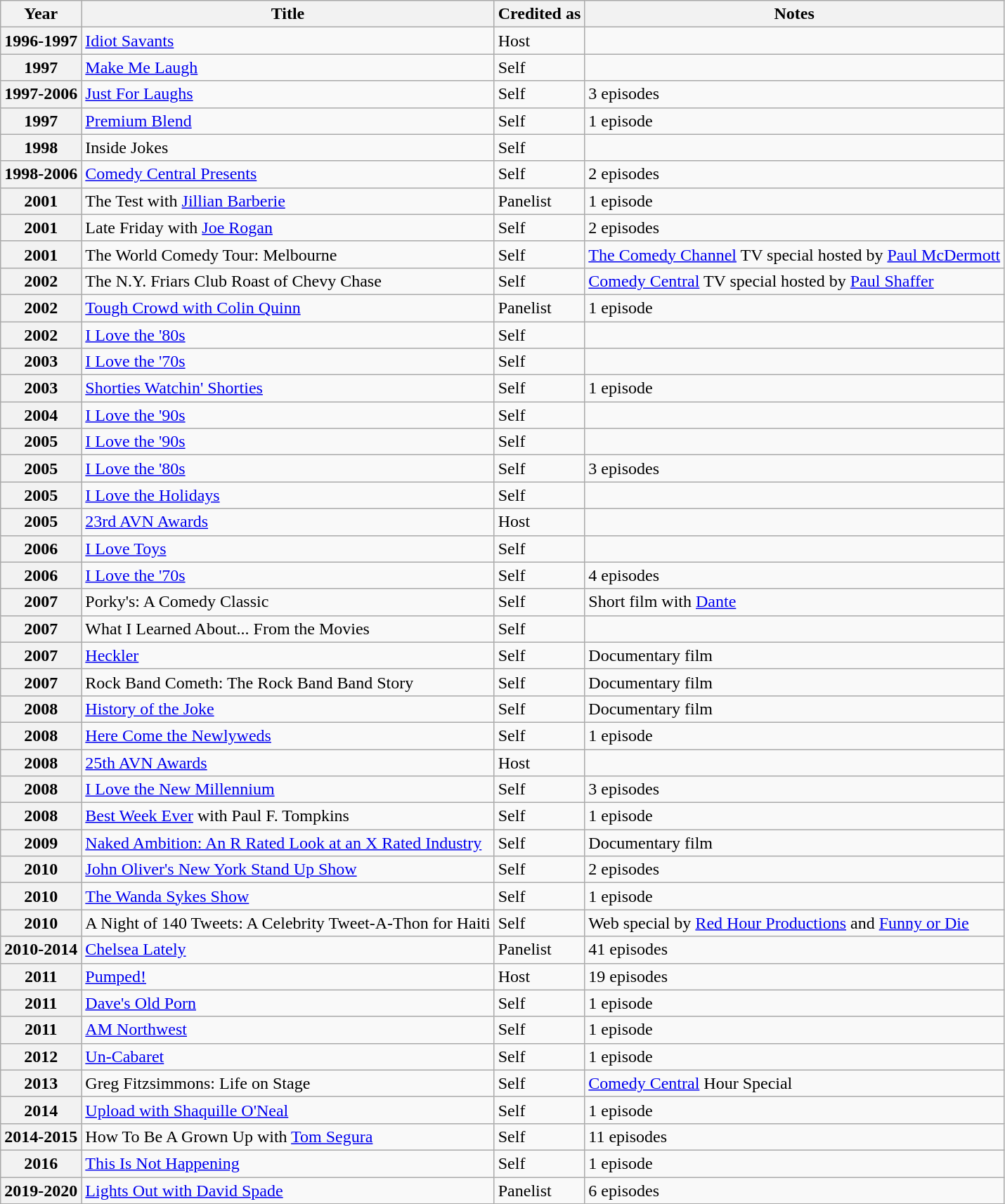<table class="wikitable sortable">
<tr>
<th>Year</th>
<th>Title</th>
<th>Credited as</th>
<th>Notes</th>
</tr>
<tr>
<th>1996-1997</th>
<td><a href='#'>Idiot Savants</a></td>
<td>Host</td>
<td></td>
</tr>
<tr>
<th>1997</th>
<td><a href='#'>Make Me Laugh</a></td>
<td>Self</td>
<td></td>
</tr>
<tr>
<th>1997-2006</th>
<td><a href='#'>Just For Laughs</a></td>
<td>Self</td>
<td>3 episodes</td>
</tr>
<tr>
<th>1997</th>
<td><a href='#'>Premium Blend</a></td>
<td>Self</td>
<td>1 episode</td>
</tr>
<tr>
<th>1998</th>
<td>Inside Jokes</td>
<td>Self</td>
<td></td>
</tr>
<tr>
<th>1998-2006</th>
<td><a href='#'>Comedy Central Presents</a></td>
<td>Self</td>
<td>2 episodes</td>
</tr>
<tr>
<th>2001</th>
<td>The Test with <a href='#'>Jillian Barberie</a></td>
<td>Panelist</td>
<td>1 episode</td>
</tr>
<tr>
<th>2001</th>
<td>Late Friday with <a href='#'>Joe Rogan</a></td>
<td>Self</td>
<td>2 episodes</td>
</tr>
<tr>
<th>2001</th>
<td>The World Comedy Tour: Melbourne</td>
<td>Self</td>
<td><a href='#'>The Comedy Channel</a> TV special hosted by <a href='#'>Paul McDermott</a></td>
</tr>
<tr>
<th>2002</th>
<td>The N.Y. Friars Club Roast of Chevy Chase</td>
<td>Self</td>
<td><a href='#'>Comedy Central</a> TV special hosted by <a href='#'>Paul Shaffer</a></td>
</tr>
<tr>
<th>2002</th>
<td><a href='#'>Tough Crowd with Colin Quinn</a></td>
<td>Panelist</td>
<td>1 episode</td>
</tr>
<tr>
<th>2002</th>
<td><a href='#'>I Love the '80s</a></td>
<td>Self</td>
<td></td>
</tr>
<tr>
<th>2003</th>
<td><a href='#'>I Love the '70s</a></td>
<td>Self</td>
<td></td>
</tr>
<tr>
<th>2003</th>
<td><a href='#'>Shorties Watchin' Shorties</a></td>
<td>Self</td>
<td>1 episode</td>
</tr>
<tr>
<th>2004</th>
<td><a href='#'>I Love the '90s</a></td>
<td>Self</td>
<td></td>
</tr>
<tr>
<th>2005</th>
<td><a href='#'>I Love the '90s</a></td>
<td>Self</td>
<td></td>
</tr>
<tr>
<th>2005</th>
<td><a href='#'>I Love the '80s</a></td>
<td>Self</td>
<td>3 episodes</td>
</tr>
<tr>
<th>2005</th>
<td><a href='#'>I Love the Holidays</a></td>
<td>Self</td>
<td></td>
</tr>
<tr>
<th>2005</th>
<td><a href='#'>23rd AVN Awards</a></td>
<td>Host</td>
<td></td>
</tr>
<tr>
<th>2006</th>
<td><a href='#'>I Love Toys</a></td>
<td>Self</td>
<td></td>
</tr>
<tr>
<th>2006</th>
<td><a href='#'>I Love the '70s</a></td>
<td>Self</td>
<td>4 episodes</td>
</tr>
<tr>
<th>2007</th>
<td>Porky's: A Comedy Classic</td>
<td>Self</td>
<td>Short film with <a href='#'>Dante</a></td>
</tr>
<tr>
<th>2007</th>
<td>What I Learned About... From the Movies</td>
<td>Self</td>
<td></td>
</tr>
<tr>
<th>2007</th>
<td><a href='#'>Heckler</a></td>
<td>Self</td>
<td>Documentary film</td>
</tr>
<tr>
<th>2007</th>
<td>Rock Band Cometh: The Rock Band Band Story</td>
<td>Self</td>
<td>Documentary film</td>
</tr>
<tr>
<th>2008</th>
<td><a href='#'>History of the Joke</a></td>
<td>Self</td>
<td>Documentary film</td>
</tr>
<tr>
<th>2008</th>
<td><a href='#'>Here Come the Newlyweds</a></td>
<td>Self</td>
<td>1 episode</td>
</tr>
<tr>
<th>2008</th>
<td><a href='#'>25th AVN Awards</a></td>
<td>Host</td>
<td></td>
</tr>
<tr>
<th>2008</th>
<td><a href='#'>I Love the New Millennium</a></td>
<td>Self</td>
<td>3 episodes</td>
</tr>
<tr>
<th>2008</th>
<td><a href='#'>Best Week Ever</a> with Paul F. Tompkins</td>
<td>Self</td>
<td>1 episode</td>
</tr>
<tr>
<th>2009</th>
<td><a href='#'>Naked Ambition: An R Rated Look at an X Rated Industry</a></td>
<td>Self</td>
<td>Documentary film</td>
</tr>
<tr>
<th>2010</th>
<td><a href='#'>John Oliver's New York Stand Up Show</a></td>
<td>Self</td>
<td>2 episodes</td>
</tr>
<tr>
<th>2010</th>
<td><a href='#'>The Wanda Sykes Show</a></td>
<td>Self</td>
<td>1 episode</td>
</tr>
<tr>
<th>2010</th>
<td>A Night of 140 Tweets: A Celebrity Tweet-A-Thon for Haiti</td>
<td>Self</td>
<td>Web special by <a href='#'>Red Hour Productions</a> and <a href='#'>Funny or Die</a></td>
</tr>
<tr>
<th>2010-2014</th>
<td><a href='#'>Chelsea Lately</a></td>
<td>Panelist</td>
<td>41 episodes</td>
</tr>
<tr>
<th>2011</th>
<td><a href='#'>Pumped!</a></td>
<td>Host</td>
<td>19 episodes</td>
</tr>
<tr>
<th>2011</th>
<td><a href='#'>Dave's Old Porn</a></td>
<td>Self</td>
<td>1 episode</td>
</tr>
<tr>
<th>2011</th>
<td><a href='#'>AM Northwest</a></td>
<td>Self</td>
<td>1 episode</td>
</tr>
<tr>
<th>2012</th>
<td><a href='#'>Un-Cabaret</a></td>
<td>Self</td>
<td>1 episode</td>
</tr>
<tr>
<th>2013</th>
<td>Greg Fitzsimmons: Life on Stage</td>
<td>Self</td>
<td><a href='#'>Comedy Central</a> Hour Special</td>
</tr>
<tr>
<th>2014</th>
<td><a href='#'>Upload with Shaquille O'Neal</a></td>
<td>Self</td>
<td>1 episode</td>
</tr>
<tr>
<th>2014-2015</th>
<td>How To Be A Grown Up with <a href='#'>Tom Segura</a></td>
<td>Self</td>
<td>11 episodes</td>
</tr>
<tr>
<th>2016</th>
<td><a href='#'>This Is Not Happening</a></td>
<td>Self</td>
<td>1 episode</td>
</tr>
<tr>
<th>2019-2020</th>
<td><a href='#'>Lights Out with David Spade</a></td>
<td>Panelist</td>
<td>6 episodes</td>
</tr>
</table>
